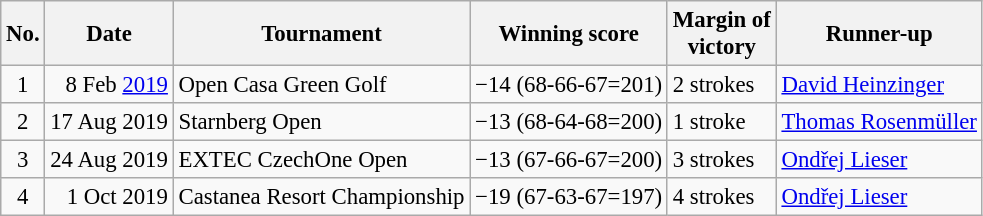<table class="wikitable" style="font-size:95%;">
<tr>
<th>No.</th>
<th>Date</th>
<th>Tournament</th>
<th>Winning score</th>
<th>Margin of<br>victory</th>
<th>Runner-up</th>
</tr>
<tr>
<td align=center>1</td>
<td align=right>8 Feb <a href='#'>2019</a></td>
<td>Open Casa Green Golf</td>
<td>−14 (68-66-67=201)</td>
<td>2 strokes</td>
<td> <a href='#'>David Heinzinger</a></td>
</tr>
<tr>
<td align=center>2</td>
<td align=right>17 Aug 2019</td>
<td>Starnberg Open</td>
<td>−13 (68-64-68=200)</td>
<td>1 stroke</td>
<td> <a href='#'>Thomas Rosenmüller</a></td>
</tr>
<tr>
<td align=center>3</td>
<td align=right>24 Aug 2019</td>
<td>EXTEC CzechOne Open</td>
<td>−13 (67-66-67=200)</td>
<td>3 strokes</td>
<td> <a href='#'>Ondřej Lieser</a></td>
</tr>
<tr>
<td align=center>4</td>
<td align=right>1 Oct 2019</td>
<td>Castanea Resort Championship</td>
<td>−19 (67-63-67=197)</td>
<td>4 strokes</td>
<td> <a href='#'>Ondřej Lieser</a></td>
</tr>
</table>
